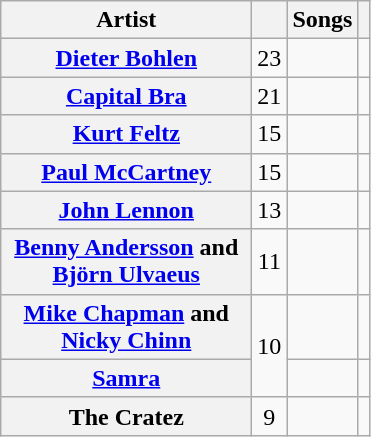<table class="wikitable plainrowheaders" style="text-align:center;">
<tr>
<th style="width:10em;">Artist</th>
<th></th>
<th>Songs</th>
<th></th>
</tr>
<tr>
<th scope="row"><a href='#'>Dieter Bohlen</a></th>
<td style="text-align:center;">23</td>
<td></td>
<td style="text-align:center;"></td>
</tr>
<tr>
<th scope="row"><a href='#'>Capital Bra</a></th>
<td style="text-align:center;">21</td>
<td></td>
<td></td>
</tr>
<tr>
<th scope="row"><a href='#'>Kurt Feltz</a></th>
<td style="text-align:center;">15</td>
<td></td>
<td style="text-align:center;"></td>
</tr>
<tr>
<th scope="row"><a href='#'>Paul McCartney</a></th>
<td style="text-align:center;">15</td>
<td></td>
<td></td>
</tr>
<tr>
<th scope="row"><a href='#'>John Lennon</a></th>
<td style="text-align:center;">13</td>
<td></td>
<td></td>
</tr>
<tr>
<th scope="row"><a href='#'>Benny Andersson</a> and <a href='#'>Björn Ulvaeus</a></th>
<td style="text-align:center;">11</td>
<td></td>
<td></td>
</tr>
<tr>
<th scope="row"><a href='#'>Mike Chapman</a> and <a href='#'>Nicky Chinn</a></th>
<td rowspan="2" style="text-align:center;">10</td>
<td></td>
<td></td>
</tr>
<tr>
<th scope="row"><a href='#'>Samra</a></th>
<td></td>
<td></td>
</tr>
<tr>
<th scope="row">The Cratez</th>
<td style="text-align:center;">9</td>
<td></td>
<td></td>
</tr>
</table>
